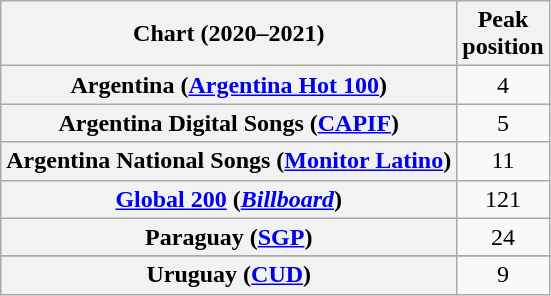<table class="wikitable sortable plainrowheaders" style="text-align:center">
<tr>
<th scope="col">Chart (2020–2021)</th>
<th scope="col">Peak<br>position</th>
</tr>
<tr>
<th scope="row">Argentina (<a href='#'>Argentina Hot 100</a>)</th>
<td>4</td>
</tr>
<tr>
<th scope="row">Argentina Digital Songs (<a href='#'>CAPIF</a>)</th>
<td>5</td>
</tr>
<tr>
<th scope="row">Argentina National Songs (<a href='#'>Monitor Latino</a>)</th>
<td>11</td>
</tr>
<tr>
<th scope="row"><a href='#'>Global 200</a> (<em><a href='#'>Billboard</a></em>)</th>
<td>121</td>
</tr>
<tr>
<th scope="row">Paraguay (<a href='#'>SGP</a>)</th>
<td>24</td>
</tr>
<tr>
</tr>
<tr>
<th scope="row">Uruguay (<a href='#'>CUD</a>)</th>
<td>9</td>
</tr>
</table>
